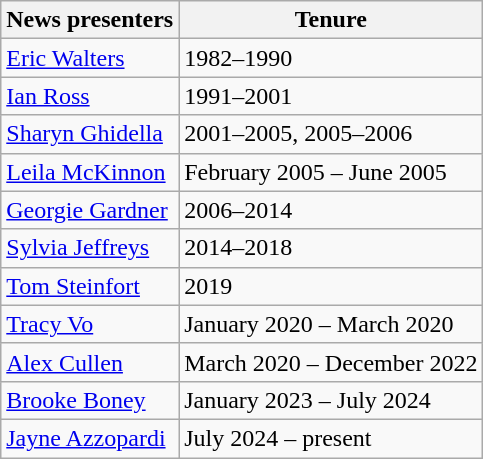<table class="wikitable sortable">
<tr>
<th>News presenters</th>
<th>Tenure</th>
</tr>
<tr>
<td><a href='#'>Eric Walters</a></td>
<td>1982–1990</td>
</tr>
<tr>
<td><a href='#'>Ian Ross</a></td>
<td>1991–2001</td>
</tr>
<tr>
<td><a href='#'>Sharyn Ghidella</a></td>
<td>2001–2005, 2005–2006</td>
</tr>
<tr>
<td><a href='#'>Leila McKinnon</a></td>
<td>February 2005 – June 2005</td>
</tr>
<tr>
<td><a href='#'>Georgie Gardner</a></td>
<td>2006–2014</td>
</tr>
<tr>
<td><a href='#'>Sylvia Jeffreys</a></td>
<td>2014–2018</td>
</tr>
<tr>
<td><a href='#'>Tom Steinfort</a></td>
<td>2019</td>
</tr>
<tr>
<td><a href='#'>Tracy Vo</a></td>
<td>January 2020 – March 2020</td>
</tr>
<tr>
<td><a href='#'>Alex Cullen</a></td>
<td>March 2020 – December 2022</td>
</tr>
<tr>
<td><a href='#'>Brooke Boney</a></td>
<td>January 2023 – July 2024</td>
</tr>
<tr>
<td><a href='#'>Jayne Azzopardi</a></td>
<td>July 2024 – present</td>
</tr>
</table>
